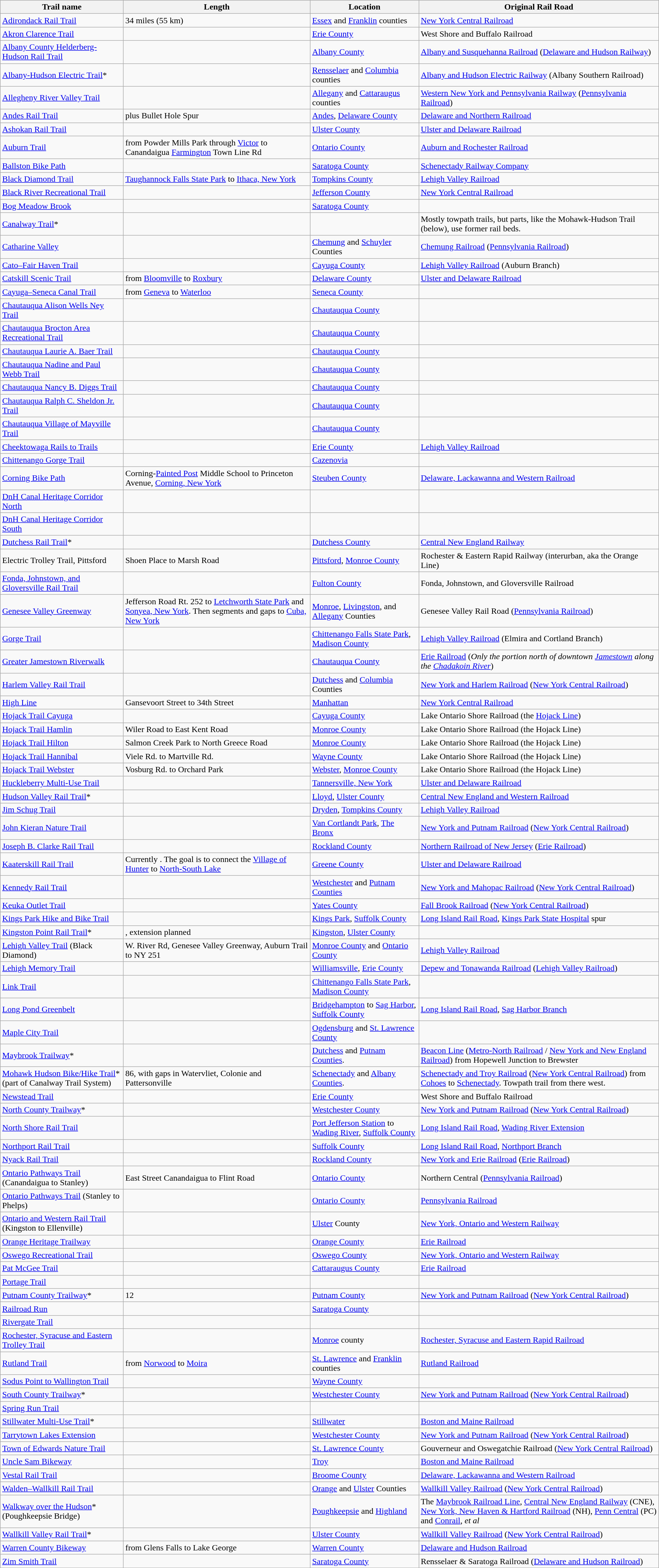<table class="wikitable">
<tr>
<th>Trail name</th>
<th>Length</th>
<th>Location</th>
<th>Original Rail Road</th>
</tr>
<tr>
<td><a href='#'>Adirondack Rail Trail</a></td>
<td>34 miles (55 km)</td>
<td><a href='#'>Essex</a> and <a href='#'>Franklin</a> counties</td>
<td><a href='#'>New York Central Railroad</a></td>
</tr>
<tr>
<td><a href='#'>Akron Clarence Trail</a></td>
<td></td>
<td><a href='#'>Erie County</a></td>
<td>West Shore and Buffalo Railroad</td>
</tr>
<tr>
<td><a href='#'>Albany County Helderberg-Hudson Rail Trail</a></td>
<td> </td>
<td><a href='#'>Albany County</a></td>
<td><a href='#'>Albany and Susquehanna Railroad</a> (<a href='#'>Delaware and Hudson Railway</a>)</td>
</tr>
<tr>
<td><a href='#'>Albany-Hudson Electric Trail</a>*</td>
<td></td>
<td><a href='#'>Rensselaer</a> and <a href='#'>Columbia</a> counties</td>
<td><a href='#'>Albany and Hudson Electric Railway</a> (Albany Southern Railroad)</td>
</tr>
<tr>
<td><a href='#'>Allegheny River Valley Trail</a></td>
<td></td>
<td><a href='#'>Allegany</a> and <a href='#'>Cattaraugus</a> counties</td>
<td><a href='#'>Western New York and Pennsylvania Railway</a> (<a href='#'>Pennsylvania Railroad</a>)</td>
</tr>
<tr>
<td><a href='#'>Andes Rail Trail</a></td>
<td> plus  Bullet Hole Spur</td>
<td><a href='#'>Andes</a>, <a href='#'>Delaware County</a></td>
<td><a href='#'>Delaware and Northern Railroad</a></td>
</tr>
<tr>
<td><a href='#'>Ashokan Rail Trail</a></td>
<td></td>
<td><a href='#'>Ulster County</a></td>
<td><a href='#'>Ulster and Delaware Railroad</a></td>
</tr>
<tr>
<td><a href='#'>Auburn Trail</a></td>
<td> from Powder Mills Park through <a href='#'>Victor</a> to Canandaigua <a href='#'>Farmington</a> Town Line Rd</td>
<td><a href='#'>Ontario County</a></td>
<td><a href='#'>Auburn and Rochester Railroad</a></td>
</tr>
<tr>
<td><a href='#'>Ballston Bike Path</a></td>
<td></td>
<td><a href='#'>Saratoga County</a></td>
<td><a href='#'>Schenectady Railway Company</a></td>
</tr>
<tr>
<td><a href='#'>Black Diamond Trail</a></td>
<td> <a href='#'>Taughannock Falls State Park</a> to <a href='#'>Ithaca, New York</a></td>
<td><a href='#'>Tompkins County</a></td>
<td><a href='#'>Lehigh Valley Railroad</a> </td>
</tr>
<tr>
<td><a href='#'>Black River Recreational Trail</a></td>
<td></td>
<td><a href='#'>Jefferson County</a></td>
<td><a href='#'>New York Central Railroad</a></td>
</tr>
<tr>
<td><a href='#'>Bog Meadow Brook</a></td>
<td></td>
<td><a href='#'>Saratoga County</a></td>
<td></td>
</tr>
<tr>
<td><a href='#'>Canalway Trail</a>*</td>
<td></td>
<td></td>
<td>Mostly towpath trails, but parts, like the Mohawk-Hudson Trail (below), use former rail beds.</td>
</tr>
<tr>
<td><a href='#'>Catharine Valley</a></td>
<td></td>
<td><a href='#'>Chemung</a> and <a href='#'>Schuyler</a> Counties</td>
<td><a href='#'>Chemung Railroad</a> (<a href='#'>Pennsylvania Railroad</a>)</td>
</tr>
<tr>
<td><a href='#'>Cato–Fair Haven Trail</a></td>
<td></td>
<td><a href='#'>Cayuga County</a></td>
<td><a href='#'>Lehigh Valley Railroad</a> (Auburn Branch)</td>
</tr>
<tr>
<td><a href='#'>Catskill Scenic Trail</a></td>
<td> from <a href='#'>Bloomville</a> to <a href='#'>Roxbury</a></td>
<td><a href='#'>Delaware County</a></td>
<td><a href='#'>Ulster and Delaware Railroad</a></td>
</tr>
<tr>
<td><a href='#'>Cayuga–Seneca Canal Trail</a></td>
<td> from <a href='#'>Geneva</a> to <a href='#'>Waterloo</a></td>
<td><a href='#'>Seneca County</a></td>
<td></td>
</tr>
<tr>
<td><a href='#'>Chautauqua Alison Wells Ney Trail</a></td>
<td> </td>
<td><a href='#'>Chautauqua County</a></td>
<td></td>
</tr>
<tr>
<td><a href='#'>Chautauqua Brocton Area Recreational Trail</a></td>
<td></td>
<td><a href='#'>Chautauqua County</a></td>
<td></td>
</tr>
<tr>
<td><a href='#'>Chautauqua Laurie A. Baer Trail</a></td>
<td></td>
<td><a href='#'>Chautauqua County</a></td>
<td></td>
</tr>
<tr>
<td><a href='#'>Chautauqua Nadine and Paul Webb Trail</a></td>
<td></td>
<td><a href='#'>Chautauqua County</a></td>
<td></td>
</tr>
<tr>
<td><a href='#'>Chautauqua Nancy B. Diggs Trail</a></td>
<td></td>
<td><a href='#'>Chautauqua County</a></td>
<td></td>
</tr>
<tr>
<td><a href='#'>Chautauqua Ralph C. Sheldon Jr. Trail</a></td>
<td></td>
<td><a href='#'>Chautauqua County</a></td>
<td></td>
</tr>
<tr>
<td><a href='#'>Chautauqua Village of Mayville Trail</a></td>
<td></td>
<td><a href='#'>Chautauqua County</a></td>
<td></td>
</tr>
<tr>
<td><a href='#'>Cheektowaga Rails to Trails</a></td>
<td></td>
<td><a href='#'>Erie County</a></td>
<td><a href='#'>Lehigh Valley Railroad</a></td>
</tr>
<tr>
<td><a href='#'>Chittenango Gorge Trail</a></td>
<td></td>
<td><a href='#'>Cazenovia</a></td>
<td></td>
</tr>
<tr>
<td><a href='#'>Corning Bike Path</a></td>
<td> Corning-<a href='#'>Painted Post</a> Middle School to Princeton Avenue, <a href='#'>Corning, New York</a></td>
<td><a href='#'>Steuben County</a></td>
<td><a href='#'>Delaware, Lackawanna and Western Railroad</a></td>
</tr>
<tr>
<td><a href='#'>DnH Canal Heritage Corridor North</a></td>
<td></td>
<td></td>
<td></td>
</tr>
<tr>
<td><a href='#'>DnH Canal Heritage Corridor South</a></td>
<td></td>
<td></td>
<td></td>
</tr>
<tr>
<td><a href='#'>Dutchess Rail Trail</a>*</td>
<td></td>
<td><a href='#'>Dutchess County</a></td>
<td><a href='#'>Central New England Railway</a></td>
</tr>
<tr>
<td>Electric Trolley Trail, Pittsford</td>
<td> Shoen Place to Marsh Road</td>
<td><a href='#'>Pittsford</a>, <a href='#'>Monroe County</a></td>
<td>Rochester & Eastern Rapid Railway (interurban, aka the Orange Line)</td>
</tr>
<tr>
<td><a href='#'>Fonda, Johnstown, and Gloversville Rail Trail</a></td>
<td></td>
<td><a href='#'>Fulton County</a></td>
<td>Fonda, Johnstown, and Gloversville Railroad</td>
</tr>
<tr>
<td><a href='#'>Genesee Valley Greenway</a></td>
<td> Jefferson Road Rt. 252 to <a href='#'>Letchworth State Park</a> and <a href='#'>Sonyea, New York</a>.  Then segments and gaps to <a href='#'>Cuba, New York</a></td>
<td><a href='#'>Monroe</a>, <a href='#'>Livingston</a>, and <a href='#'>Allegany</a> Counties</td>
<td>Genesee Valley Rail Road (<a href='#'>Pennsylvania Railroad</a>)</td>
</tr>
<tr>
<td><a href='#'>Gorge Trail</a></td>
<td></td>
<td><a href='#'>Chittenango Falls State Park</a>, <a href='#'>Madison County</a></td>
<td><a href='#'>Lehigh Valley Railroad</a> (Elmira and Cortland Branch)</td>
</tr>
<tr>
<td><a href='#'>Greater Jamestown Riverwalk</a></td>
<td></td>
<td><a href='#'>Chautauqua County</a></td>
<td><a href='#'>Erie Railroad</a> (<em>Only the portion north of downtown <a href='#'>Jamestown</a> along the <a href='#'>Chadakoin River</a></em>)</td>
</tr>
<tr>
<td><a href='#'>Harlem Valley Rail Trail</a></td>
<td></td>
<td><a href='#'>Dutchess</a> and <a href='#'>Columbia</a> Counties</td>
<td><a href='#'>New York and Harlem Railroad</a> (<a href='#'>New York Central Railroad</a>)</td>
</tr>
<tr>
<td><a href='#'>High Line</a></td>
<td> Gansevoort Street to 34th Street</td>
<td><a href='#'>Manhattan</a></td>
<td><a href='#'>New York Central Railroad</a></td>
</tr>
<tr>
<td><a href='#'>Hojack Trail Cayuga</a></td>
<td></td>
<td><a href='#'>Cayuga County</a></td>
<td>Lake Ontario Shore Railroad (the <a href='#'>Hojack Line</a>)</td>
</tr>
<tr>
<td><a href='#'>Hojack Trail Hamlin</a></td>
<td> Wiler Road to East Kent Road</td>
<td><a href='#'>Monroe County</a></td>
<td>Lake Ontario Shore Railroad (the Hojack Line)</td>
</tr>
<tr>
<td><a href='#'>Hojack Trail Hilton</a></td>
<td> Salmon Creek Park to North Greece Road</td>
<td><a href='#'>Monroe County</a></td>
<td>Lake Ontario Shore Railroad (the Hojack Line)</td>
</tr>
<tr>
<td><a href='#'>Hojack Trail Hannibal</a></td>
<td> Viele Rd. to Martville Rd.</td>
<td><a href='#'>Wayne County</a></td>
<td>Lake Ontario Shore Railroad (the Hojack Line)</td>
</tr>
<tr>
<td><a href='#'>Hojack Trail Webster</a></td>
<td> Vosburg Rd. to Orchard Park</td>
<td><a href='#'>Webster</a>, <a href='#'>Monroe County</a></td>
<td>Lake Ontario Shore Railroad (the Hojack Line)</td>
</tr>
<tr>
<td><a href='#'>Huckleberry Multi-Use Trail</a></td>
<td></td>
<td><a href='#'>Tannersville, New York</a></td>
<td><a href='#'>Ulster and Delaware Railroad</a> </td>
</tr>
<tr>
<td><a href='#'>Hudson Valley Rail Trail</a>*</td>
<td></td>
<td><a href='#'>Lloyd</a>, <a href='#'>Ulster County</a></td>
<td><a href='#'>Central New England and Western Railroad</a></td>
</tr>
<tr>
<td><a href='#'>Jim Schug Trail</a></td>
<td></td>
<td><a href='#'>Dryden</a>, <a href='#'>Tompkins County</a></td>
<td><a href='#'>Lehigh Valley Railroad</a></td>
</tr>
<tr>
<td><a href='#'>John Kieran Nature Trail</a></td>
<td></td>
<td><a href='#'>Van Cortlandt Park</a>, <a href='#'>The Bronx</a></td>
<td><a href='#'>New York and Putnam Railroad</a> (<a href='#'>New York Central Railroad</a>)</td>
</tr>
<tr>
<td><a href='#'>Joseph B. Clarke Rail Trail</a></td>
<td></td>
<td><a href='#'>Rockland County</a></td>
<td><a href='#'>Northern Railroad of New Jersey</a> (<a href='#'>Erie Railroad</a>)</td>
</tr>
<tr>
<td><a href='#'>Kaaterskill Rail Trail</a></td>
<td>Currently . The goal is to connect the <a href='#'>Village of Hunter</a> to <a href='#'>North-South Lake</a></td>
<td><a href='#'>Greene County</a></td>
<td><a href='#'>Ulster and Delaware Railroad</a></td>
</tr>
<tr>
<td><a href='#'>Kennedy Rail Trail</a></td>
<td></td>
<td><a href='#'>Westchester</a> and <a href='#'>Putnam Counties</a></td>
<td><a href='#'>New York and Mahopac Railroad</a> (<a href='#'>New York Central Railroad</a>)</td>
</tr>
<tr>
<td><a href='#'>Keuka Outlet Trail</a></td>
<td></td>
<td><a href='#'>Yates County</a></td>
<td><a href='#'>Fall Brook Railroad</a> (<a href='#'>New York Central Railroad</a>)</td>
</tr>
<tr>
<td><a href='#'>Kings Park Hike and Bike Trail</a></td>
<td></td>
<td><a href='#'>Kings Park</a>, <a href='#'>Suffolk County</a></td>
<td><a href='#'>Long Island Rail Road</a>, <a href='#'>Kings Park State Hospital</a> spur</td>
</tr>
<tr>
<td><a href='#'>Kingston Point Rail Trail</a>*</td>
<td>, extension planned</td>
<td><a href='#'>Kingston</a>, <a href='#'>Ulster County</a></td>
<td></td>
</tr>
<tr>
<td><a href='#'>Lehigh Valley Trail</a> (Black Diamond)</td>
<td> W. River Rd, Genesee Valley Greenway, Auburn Trail to NY 251</td>
<td><a href='#'>Monroe County</a> and <a href='#'>Ontario County</a></td>
<td><a href='#'>Lehigh Valley Railroad</a></td>
</tr>
<tr>
<td><a href='#'>Lehigh Memory Trail</a></td>
<td></td>
<td><a href='#'>Williamsville</a>, <a href='#'>Erie County</a></td>
<td><a href='#'>Depew and Tonawanda Railroad</a> (<a href='#'>Lehigh Valley Railroad</a>)<br></td>
</tr>
<tr>
<td><a href='#'>Link Trail</a></td>
<td></td>
<td><a href='#'>Chittenango Falls State Park</a>, <a href='#'>Madison County</a></td>
<td></td>
</tr>
<tr>
<td><a href='#'>Long Pond Greenbelt</a></td>
<td></td>
<td><a href='#'>Bridgehampton</a> to <a href='#'>Sag Harbor</a>, <a href='#'>Suffolk County</a></td>
<td><a href='#'>Long Island Rail Road</a>, <a href='#'>Sag Harbor Branch</a></td>
</tr>
<tr>
<td><a href='#'>Maple City Trail</a></td>
<td></td>
<td><a href='#'>Ogdensburg</a> and <a href='#'>St. Lawrence County</a></td>
<td></td>
</tr>
<tr>
<td><a href='#'>Maybrook Trailway</a>*</td>
<td></td>
<td><a href='#'>Dutchess</a> and <a href='#'>Putnam Counties</a>.</td>
<td><a href='#'>Beacon Line</a> (<a href='#'>Metro-North Railroad</a> / <a href='#'>New York and New England Railroad</a>) from Hopewell Junction to Brewster</td>
</tr>
<tr>
<td><a href='#'>Mohawk Hudson Bike/Hike Trail</a>* (part of Canalway Trail System)</td>
<td>86, with gaps in Watervliet, Colonie and Pattersonville</td>
<td><a href='#'>Schenectady</a> and <a href='#'>Albany Counties</a>.</td>
<td><a href='#'>Schenectady and Troy Railroad</a> (<a href='#'>New York Central Railroad</a>) from <a href='#'>Cohoes</a> to <a href='#'>Schenectady</a>. Towpath trail from there west.</td>
</tr>
<tr>
<td><a href='#'>Newstead Trail</a></td>
<td></td>
<td><a href='#'>Erie County</a></td>
<td>West Shore and Buffalo Railroad</td>
</tr>
<tr>
<td><a href='#'>North County Trailway</a>*</td>
<td></td>
<td><a href='#'>Westchester County</a></td>
<td><a href='#'>New York and Putnam Railroad</a> (<a href='#'>New York Central Railroad</a>)</td>
</tr>
<tr>
<td><a href='#'>North Shore Rail Trail</a></td>
<td></td>
<td><a href='#'>Port Jefferson Station</a> to <a href='#'>Wading River</a>, <a href='#'>Suffolk County</a></td>
<td><a href='#'>Long Island Rail Road</a>, <a href='#'>Wading River Extension</a></td>
</tr>
<tr>
<td><a href='#'>Northport Rail Trail</a></td>
<td></td>
<td><a href='#'>Suffolk County</a></td>
<td><a href='#'>Long Island Rail Road</a>, <a href='#'>Northport Branch</a></td>
</tr>
<tr>
<td><a href='#'>Nyack Rail Trail</a></td>
<td></td>
<td><a href='#'>Rockland County</a></td>
<td><a href='#'>New York and Erie Railroad</a> (<a href='#'>Erie Railroad</a>)</td>
</tr>
<tr>
<td><a href='#'>Ontario Pathways Trail</a> (Canandaigua to Stanley)</td>
<td> East Street Canandaigua to Flint Road</td>
<td><a href='#'>Ontario County</a></td>
<td>Northern Central (<a href='#'>Pennsylvania Railroad</a>)</td>
</tr>
<tr>
<td><a href='#'>Ontario Pathways Trail</a> (Stanley to Phelps)</td>
<td></td>
<td><a href='#'>Ontario County</a></td>
<td><a href='#'>Pennsylvania Railroad</a></td>
</tr>
<tr>
<td><a href='#'>Ontario and Western Rail Trail</a> (Kingston to Ellenville)</td>
<td></td>
<td><a href='#'>Ulster</a> County</td>
<td><a href='#'>New York, Ontario and Western Railway</a></td>
</tr>
<tr>
<td><a href='#'>Orange Heritage Trailway</a></td>
<td></td>
<td><a href='#'>Orange County</a></td>
<td><a href='#'>Erie Railroad</a></td>
</tr>
<tr>
<td><a href='#'>Oswego Recreational Trail</a></td>
<td></td>
<td><a href='#'>Oswego County</a></td>
<td><a href='#'>New York, Ontario and Western Railway</a></td>
</tr>
<tr>
<td><a href='#'>Pat McGee Trail</a></td>
<td></td>
<td><a href='#'>Cattaraugus County</a></td>
<td><a href='#'>Erie Railroad</a></td>
</tr>
<tr>
<td><a href='#'>Portage Trail</a></td>
<td></td>
<td></td>
<td></td>
</tr>
<tr>
<td><a href='#'>Putnam County Trailway</a>*</td>
<td>12</td>
<td><a href='#'>Putnam County</a></td>
<td><a href='#'>New York and Putnam Railroad</a> (<a href='#'>New York Central Railroad</a>)</td>
</tr>
<tr>
<td><a href='#'>Railroad Run</a></td>
<td></td>
<td><a href='#'>Saratoga County</a></td>
<td></td>
</tr>
<tr>
<td><a href='#'>Rivergate Trail</a></td>
<td></td>
<td></td>
<td></td>
</tr>
<tr>
<td><a href='#'>Rochester, Syracuse and Eastern Trolley Trail</a></td>
<td></td>
<td><a href='#'>Monroe</a> county</td>
<td><a href='#'>Rochester, Syracuse and Eastern Rapid Railroad</a></td>
</tr>
<tr>
<td><a href='#'>Rutland Trail</a></td>
<td> from <a href='#'>Norwood</a> to <a href='#'>Moira</a></td>
<td><a href='#'>St. Lawrence</a> and <a href='#'>Franklin</a> counties</td>
<td><a href='#'>Rutland Railroad</a></td>
</tr>
<tr>
<td><a href='#'>Sodus Point to Wallington Trail</a></td>
<td></td>
<td><a href='#'>Wayne County</a></td>
<td></td>
</tr>
<tr>
<td><a href='#'>South County Trailway</a>*</td>
<td></td>
<td><a href='#'>Westchester County</a></td>
<td><a href='#'>New York and Putnam Railroad</a> (<a href='#'>New York Central Railroad</a>)</td>
</tr>
<tr>
<td><a href='#'>Spring Run Trail</a></td>
<td></td>
<td></td>
<td></td>
</tr>
<tr>
<td><a href='#'>Stillwater Multi-Use Trail</a>*</td>
<td></td>
<td><a href='#'>Stillwater</a></td>
<td><a href='#'>Boston and Maine Railroad</a></td>
</tr>
<tr>
<td><a href='#'>Tarrytown Lakes Extension</a></td>
<td></td>
<td><a href='#'>Westchester County</a></td>
<td><a href='#'>New York and Putnam Railroad</a> (<a href='#'>New York Central Railroad</a>)</td>
</tr>
<tr>
<td><a href='#'>Town of Edwards Nature Trail</a></td>
<td></td>
<td><a href='#'>St. Lawrence County</a></td>
<td>Gouverneur and Oswegatchie Railroad (<a href='#'>New York Central Railroad</a>)</td>
</tr>
<tr>
<td><a href='#'>Uncle Sam Bikeway</a></td>
<td></td>
<td><a href='#'>Troy</a></td>
<td><a href='#'>Boston and Maine Railroad</a></td>
</tr>
<tr>
<td><a href='#'>Vestal Rail Trail</a></td>
<td></td>
<td><a href='#'>Broome County</a></td>
<td><a href='#'>Delaware, Lackawanna and Western Railroad</a></td>
</tr>
<tr>
<td><a href='#'>Walden–Wallkill Rail Trail</a></td>
<td></td>
<td><a href='#'>Orange</a> and <a href='#'>Ulster</a> Counties</td>
<td><a href='#'>Wallkill Valley Railroad</a> (<a href='#'>New York Central Railroad</a>)</td>
</tr>
<tr>
<td><a href='#'>Walkway over the Hudson</a>* (Poughkeepsie Bridge)</td>
<td></td>
<td><a href='#'>Poughkeepsie</a> and <a href='#'>Highland</a></td>
<td>The <a href='#'>Maybrook Railroad Line</a>, <a href='#'>Central New England Railway</a> (CNE), <a href='#'>New York, New Haven & Hartford Railroad</a> (NH), <a href='#'>Penn Central</a> (PC) and <a href='#'>Conrail</a>, <em>et al</em></td>
</tr>
<tr>
<td><a href='#'>Wallkill Valley Rail Trail</a>*</td>
<td></td>
<td><a href='#'>Ulster County</a></td>
<td><a href='#'>Wallkill Valley Railroad</a> (<a href='#'>New York Central Railroad</a>)</td>
</tr>
<tr>
<td><a href='#'>Warren County Bikeway</a></td>
<td> from Glens Falls to Lake George</td>
<td><a href='#'>Warren County</a></td>
<td><a href='#'>Delaware and Hudson Railroad</a></td>
</tr>
<tr>
<td><a href='#'>Zim Smith Trail</a></td>
<td></td>
<td><a href='#'>Saratoga County</a></td>
<td>Rensselaer & Saratoga Railroad (<a href='#'>Delaware and Hudson Railroad</a>)</td>
</tr>
</table>
